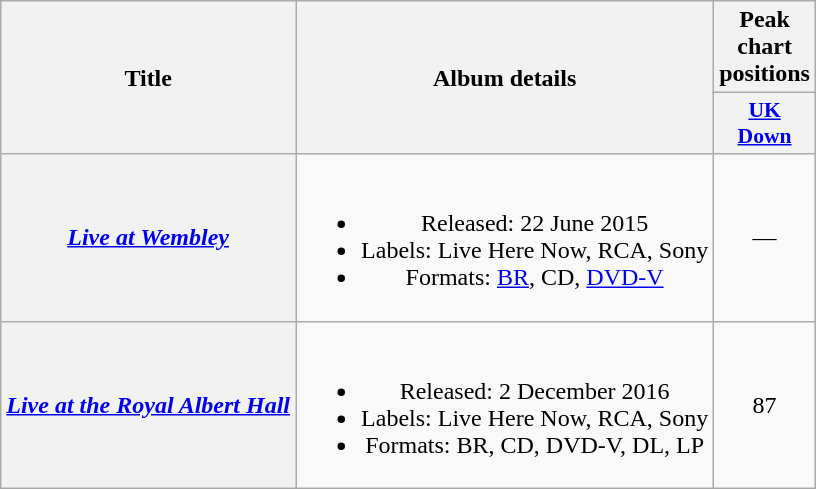<table class="wikitable plainrowheaders" style="text-align:center;">
<tr>
<th rowspan="2">Title</th>
<th rowspan="2">Album details</th>
<th colspan="2">Peak chart positions</th>
</tr>
<tr>
<th scope="col" style="width:3em;font-size:90%;"><a href='#'>UK<br>Down</a><br></th>
</tr>
<tr>
<th scope="row"><em><a href='#'>Live at Wembley</a></em></th>
<td><br><ul><li>Released: 22 June 2015</li><li>Labels: Live Here Now, RCA, Sony</li><li>Formats: <a href='#'>BR</a>, CD, <a href='#'>DVD-V</a></li></ul></td>
<td>—</td>
</tr>
<tr>
<th scope="row"><em><a href='#'>Live at the Royal Albert Hall</a></em></th>
<td><br><ul><li>Released: 2 December 2016</li><li>Labels: Live Here Now, RCA, Sony</li><li>Formats: BR, CD, DVD-V, DL, LP</li></ul></td>
<td>87</td>
</tr>
</table>
